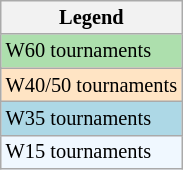<table class="wikitable" style="font-size:85%">
<tr>
<th>Legend</th>
</tr>
<tr style="background:#addfad;">
<td>W60 tournaments</td>
</tr>
<tr style="background:#ffe4c4;">
<td>W40/50 tournaments</td>
</tr>
<tr style="background:lightblue;">
<td>W35 tournaments</td>
</tr>
<tr style="background:#f0f8ff;">
<td>W15 tournaments</td>
</tr>
</table>
